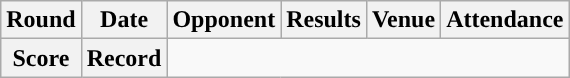<table class="wikitable" style="text-align:center">
<tr>
<th>Round</th>
<th>Date</th>
<th>Opponent</th>
<th>Results</th>
<th>Venue</th>
<th>Attendance</th>
</tr>
<tr>
<th>Score</th>
<th>Record</th>
</tr>
</table>
